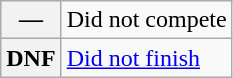<table class="wikitable">
<tr>
<th scope="row">—</th>
<td>Did not compete</td>
</tr>
<tr>
<th scope="row">DNF</th>
<td><a href='#'>Did not finish</a></td>
</tr>
</table>
